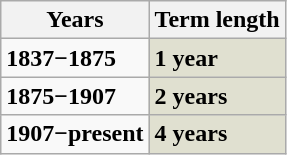<table class="wikitable">
<tr>
<th>Years</th>
<th>Term length</th>
</tr>
<tr>
<td><strong>1837−1875</strong></td>
<td style="background:#e0e0d0;"><strong>1 year</strong></td>
</tr>
<tr>
<td><strong>1875−1907</strong></td>
<td style="background:#e0e0d0;"><strong>2 years</strong></td>
</tr>
<tr>
<td><strong>1907−present</strong></td>
<td style="background:#e0e0d0;"><strong>4 years</strong></td>
</tr>
</table>
